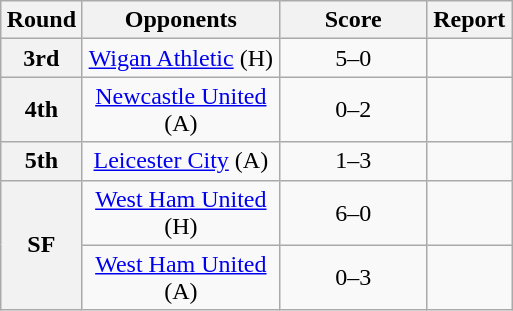<table class="wikitable plainrowheaders" style="text-align:center;margin-left:1em;float:right">
<tr>
<th scope="col" style="width:25px">Round</th>
<th scope="col" style="width:125px">Opponents</th>
<th scope="col" style="width:90px">Score</th>
<th scope="col" style="width:50px">Report</th>
</tr>
<tr>
<th scope=row style="text-align:center">3rd</th>
<td><a href='#'>Wigan Athletic</a> (H)</td>
<td>5–0</td>
<td></td>
</tr>
<tr>
<th scope=row style="text-align:center">4th</th>
<td><a href='#'>Newcastle United</a> (A)</td>
<td>0–2 </td>
<td></td>
</tr>
<tr>
<th scope=row style="text-align:center">5th</th>
<td><a href='#'>Leicester City</a> (A)</td>
<td>1–3</td>
<td></td>
</tr>
<tr>
<th scope=row style="text-align:center" rowspan="2">SF</th>
<td><a href='#'>West Ham United</a> (H)</td>
<td>6–0</td>
<td></td>
</tr>
<tr>
<td><a href='#'>West Ham United</a> (A)</td>
<td>0–3</td>
<td></td>
</tr>
</table>
